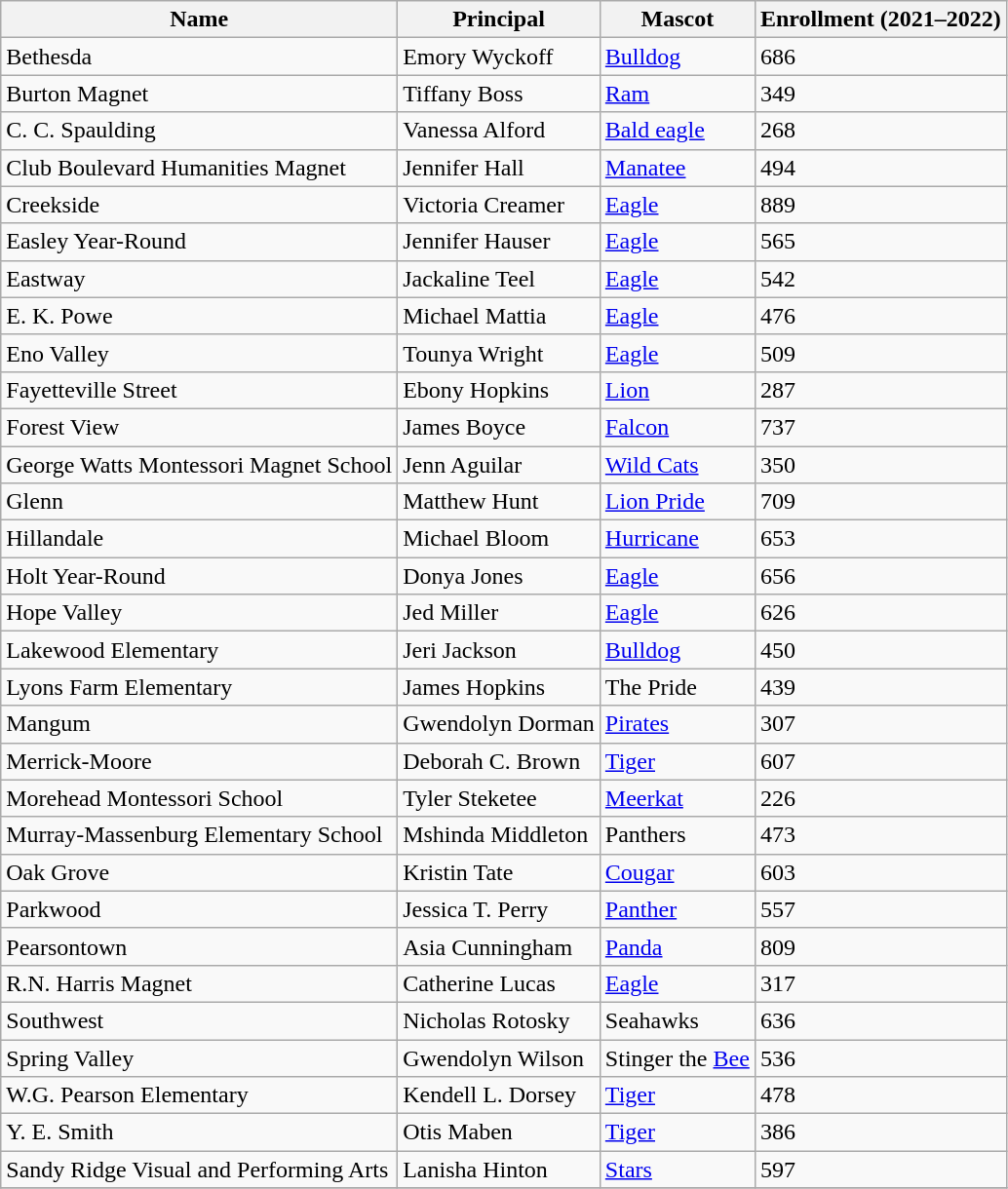<table class="wikitable sortable">
<tr>
<th>Name</th>
<th>Principal</th>
<th>Mascot</th>
<th>Enrollment (2021–2022)</th>
</tr>
<tr>
<td>Bethesda</td>
<td>Emory Wyckoff</td>
<td><a href='#'>Bulldog</a></td>
<td>686</td>
</tr>
<tr>
<td>Burton Magnet</td>
<td>Tiffany Boss</td>
<td><a href='#'>Ram</a></td>
<td>349</td>
</tr>
<tr>
<td>C. C. Spaulding</td>
<td>Vanessa Alford</td>
<td><a href='#'>Bald eagle</a></td>
<td>268</td>
</tr>
<tr>
<td>Club Boulevard Humanities Magnet</td>
<td>Jennifer Hall</td>
<td><a href='#'>Manatee</a></td>
<td>494</td>
</tr>
<tr>
<td>Creekside</td>
<td>Victoria Creamer</td>
<td><a href='#'>Eagle</a></td>
<td>889</td>
</tr>
<tr>
<td>Easley Year-Round</td>
<td>Jennifer Hauser</td>
<td><a href='#'>Eagle</a></td>
<td>565</td>
</tr>
<tr>
<td>Eastway</td>
<td>Jackaline Teel</td>
<td><a href='#'>Eagle</a></td>
<td>542</td>
</tr>
<tr>
<td>E. K. Powe</td>
<td>Michael Mattia</td>
<td><a href='#'>Eagle</a></td>
<td>476</td>
</tr>
<tr>
<td>Eno Valley</td>
<td>Tounya Wright</td>
<td><a href='#'>Eagle</a></td>
<td>509</td>
</tr>
<tr>
<td>Fayetteville Street</td>
<td>Ebony Hopkins</td>
<td><a href='#'>Lion</a></td>
<td>287</td>
</tr>
<tr>
<td>Forest View</td>
<td>James Boyce</td>
<td><a href='#'>Falcon</a></td>
<td>737</td>
</tr>
<tr>
<td>George Watts Montessori Magnet School</td>
<td>Jenn Aguilar</td>
<td><a href='#'>Wild Cats</a></td>
<td>350</td>
</tr>
<tr>
<td>Glenn</td>
<td>Matthew Hunt</td>
<td><a href='#'>Lion Pride</a></td>
<td>709</td>
</tr>
<tr>
<td>Hillandale</td>
<td>Michael Bloom</td>
<td><a href='#'>Hurricane</a></td>
<td>653</td>
</tr>
<tr>
<td>Holt Year-Round</td>
<td>Donya Jones</td>
<td><a href='#'>Eagle</a></td>
<td>656</td>
</tr>
<tr>
<td>Hope Valley</td>
<td>Jed Miller</td>
<td><a href='#'>Eagle</a></td>
<td>626</td>
</tr>
<tr>
<td>Lakewood Elementary</td>
<td>Jeri Jackson</td>
<td><a href='#'>Bulldog</a></td>
<td>450</td>
</tr>
<tr>
<td>Lyons Farm Elementary</td>
<td>James Hopkins</td>
<td>The Pride</td>
<td>439</td>
</tr>
<tr>
<td>Mangum</td>
<td>Gwendolyn Dorman</td>
<td><a href='#'>Pirates</a></td>
<td>307</td>
</tr>
<tr>
<td>Merrick-Moore</td>
<td>Deborah C. Brown</td>
<td><a href='#'>Tiger</a></td>
<td>607</td>
</tr>
<tr>
<td>Morehead Montessori School</td>
<td>Tyler Steketee</td>
<td><a href='#'>Meerkat</a></td>
<td>226</td>
</tr>
<tr>
<td>Murray-Massenburg Elementary School</td>
<td>Mshinda Middleton</td>
<td>Panthers</td>
<td>473</td>
</tr>
<tr>
<td>Oak Grove</td>
<td>Kristin Tate</td>
<td><a href='#'>Cougar</a></td>
<td>603</td>
</tr>
<tr>
<td>Parkwood</td>
<td>Jessica T. Perry</td>
<td><a href='#'>Panther</a></td>
<td>557</td>
</tr>
<tr>
<td>Pearsontown</td>
<td>Asia Cunningham</td>
<td><a href='#'>Panda</a></td>
<td>809</td>
</tr>
<tr>
<td>R.N. Harris Magnet</td>
<td>Catherine Lucas</td>
<td><a href='#'>Eagle</a></td>
<td>317</td>
</tr>
<tr>
<td>Southwest</td>
<td>Nicholas Rotosky</td>
<td>Seahawks</td>
<td>636</td>
</tr>
<tr>
<td>Spring Valley</td>
<td>Gwendolyn Wilson</td>
<td>Stinger the <a href='#'>Bee</a></td>
<td>536</td>
</tr>
<tr>
<td>W.G. Pearson Elementary</td>
<td>Kendell L. Dorsey</td>
<td><a href='#'>Tiger</a></td>
<td>478</td>
</tr>
<tr>
<td>Y. E. Smith</td>
<td>Otis Maben</td>
<td><a href='#'>Tiger</a></td>
<td>386</td>
</tr>
<tr>
<td>Sandy Ridge Visual and Performing Arts</td>
<td>Lanisha Hinton</td>
<td><a href='#'>Stars</a></td>
<td>597</td>
</tr>
<tr>
</tr>
</table>
